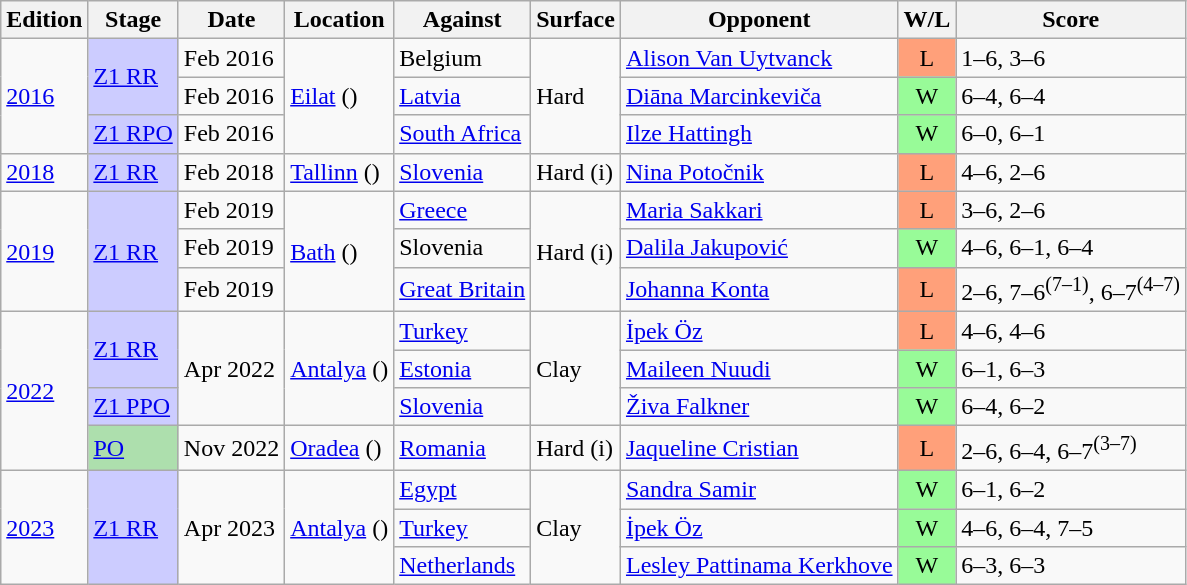<table class=wikitable>
<tr>
<th>Edition</th>
<th>Stage</th>
<th>Date</th>
<th>Location</th>
<th>Against</th>
<th>Surface</th>
<th>Opponent</th>
<th>W/L</th>
<th>Score</th>
</tr>
<tr>
<td rowspan=3><a href='#'>2016</a></td>
<td style="background:#CCCCFF;" rowspan=2><a href='#'>Z1 RR</a></td>
<td>Feb 2016</td>
<td rowspan=3><a href='#'>Eilat</a> ()</td>
<td> Belgium</td>
<td rowspan=3>Hard</td>
<td><a href='#'>Alison Van Uytvanck</a></td>
<td style="text-align:center; background:#ffa07a;">L</td>
<td>1–6, 3–6</td>
</tr>
<tr>
<td>Feb 2016</td>
<td> <a href='#'>Latvia</a></td>
<td><a href='#'>Diāna Marcinkeviča</a></td>
<td style="text-align:center; background:#98fb98;">W</td>
<td>6–4, 6–4</td>
</tr>
<tr>
<td style="background:#CCCCFF;"><a href='#'>Z1 RPO</a></td>
<td>Feb 2016</td>
<td> <a href='#'>South Africa</a></td>
<td><a href='#'>Ilze Hattingh</a></td>
<td style="text-align:center; background:#98fb98;">W</td>
<td>6–0, 6–1</td>
</tr>
<tr>
<td><a href='#'>2018</a></td>
<td style="background:#CCCCFF;"><a href='#'>Z1 RR</a></td>
<td>Feb 2018</td>
<td><a href='#'>Tallinn</a> ()</td>
<td> <a href='#'>Slovenia</a></td>
<td>Hard (i)</td>
<td><a href='#'>Nina Potočnik</a></td>
<td style="text-align:center; background:#ffa07a;">L</td>
<td>4–6, 2–6</td>
</tr>
<tr>
<td rowspan=3><a href='#'>2019</a></td>
<td style="background:#CCCCFF;" rowspan=3><a href='#'>Z1 RR</a></td>
<td>Feb 2019</td>
<td rowspan=3><a href='#'>Bath</a> ()</td>
<td> <a href='#'>Greece</a></td>
<td rowspan=3>Hard (i)</td>
<td><a href='#'>Maria Sakkari</a></td>
<td style="text-align:center; background:#ffa07a;">L</td>
<td>3–6, 2–6</td>
</tr>
<tr>
<td>Feb 2019</td>
<td> Slovenia</td>
<td><a href='#'>Dalila Jakupović</a></td>
<td style="text-align:center; background:#98fb98;">W</td>
<td>4–6, 6–1, 6–4</td>
</tr>
<tr>
<td>Feb 2019</td>
<td> <a href='#'>Great Britain</a></td>
<td><a href='#'>Johanna Konta</a></td>
<td style="text-align:center; background:#ffa07a;">L</td>
<td>2–6, 7–6<sup>(7–1)</sup>, 6–7<sup>(4–7)</sup></td>
</tr>
<tr>
<td rowspan=4><a href='#'>2022</a></td>
<td style="background:#CCCCFF;" rowspan=2><a href='#'>Z1 RR</a></td>
<td rowspan=3>Apr 2022</td>
<td rowspan=3><a href='#'>Antalya</a> ()</td>
<td> <a href='#'>Turkey</a></td>
<td rowspan=3>Clay</td>
<td><a href='#'>İpek Öz</a></td>
<td style="text-align:center; background:#ffa07a;">L</td>
<td>4–6, 4–6</td>
</tr>
<tr>
<td> <a href='#'>Estonia</a></td>
<td><a href='#'>Maileen Nuudi</a></td>
<td style="text-align:center; background:#98fb98;">W</td>
<td>6–1, 6–3</td>
</tr>
<tr>
<td style="background:#CCCCFF;"><a href='#'>Z1 PPO</a></td>
<td> <a href='#'>Slovenia</a></td>
<td><a href='#'>Živa Falkner</a></td>
<td style="text-align:center; background:#98fb98;">W</td>
<td>6–4, 6–2</td>
</tr>
<tr>
<td bgcolor="addfad"><a href='#'>PO</a></td>
<td>Nov 2022</td>
<td><a href='#'>Oradea</a> ()</td>
<td> <a href='#'>Romania</a></td>
<td>Hard (i)</td>
<td><a href='#'>Jaqueline Cristian</a></td>
<td style="text-align:center; background:#ffa07a;">L</td>
<td>2–6, 6–4, 6–7<sup>(3–7)</sup></td>
</tr>
<tr>
<td rowspan=3><a href='#'>2023</a></td>
<td rowspan=3 style="background:#CCCCFF;"><a href='#'>Z1 RR</a></td>
<td rowspan=3>Apr 2023</td>
<td rowspan=3><a href='#'>Antalya</a> ()</td>
<td> <a href='#'>Egypt</a></td>
<td rowspan=3>Clay</td>
<td><a href='#'>Sandra Samir</a></td>
<td style="text-align:center; background:#98fb98;">W</td>
<td>6–1, 6–2</td>
</tr>
<tr>
<td> <a href='#'>Turkey</a></td>
<td><a href='#'>İpek Öz</a></td>
<td style="text-align:center; background:#98fb98;">W</td>
<td>4–6, 6–4, 7–5</td>
</tr>
<tr>
<td> <a href='#'>Netherlands</a></td>
<td><a href='#'>Lesley Pattinama Kerkhove</a></td>
<td style="text-align:center; background:#98fb98;">W</td>
<td>6–3, 6–3</td>
</tr>
</table>
